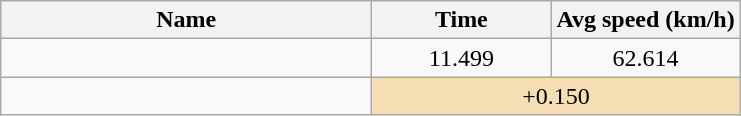<table class="wikitable" style="text-align:center;">
<tr>
<th style="width:15em">Name</th>
<th style="width:7em">Time</th>
<th>Avg speed (km/h)</th>
</tr>
<tr>
<td align=left></td>
<td>11.499</td>
<td>62.614</td>
</tr>
<tr>
<td align=left></td>
<td bgcolor=wheat colspan=2>+0.150</td>
</tr>
</table>
